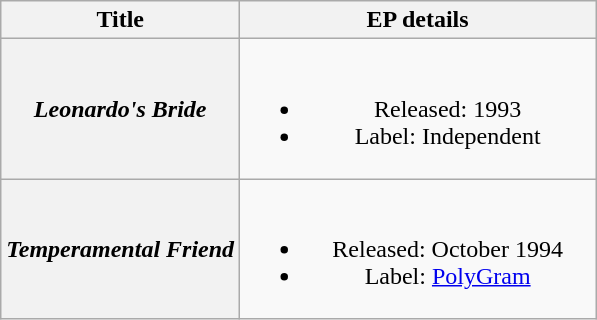<table class="wikitable plainrowheaders" style="text-align:center;">
<tr>
<th>Title</th>
<th width="230">EP details</th>
</tr>
<tr>
<th scope="row"><em>Leonardo's Bride</em></th>
<td><br><ul><li>Released: 1993</li><li>Label: Independent</li></ul></td>
</tr>
<tr>
<th scope="row"><em>Temperamental Friend</em></th>
<td><br><ul><li>Released: October 1994</li><li>Label: <a href='#'>PolyGram</a></li></ul></td>
</tr>
</table>
